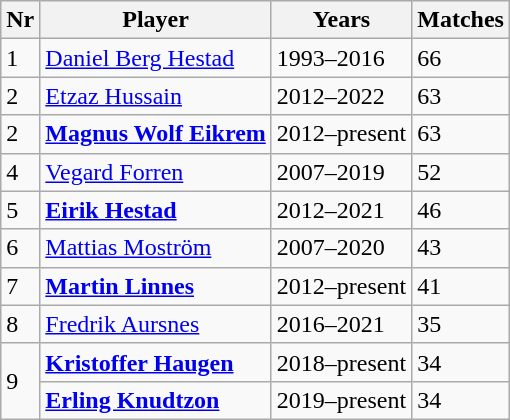<table class=wikitable>
<tr>
<th>Nr</th>
<th>Player</th>
<th>Years</th>
<th>Matches</th>
</tr>
<tr>
<td>1</td>
<td><a href='#'>Daniel Berg Hestad</a></td>
<td>1993–2016</td>
<td>66</td>
</tr>
<tr>
<td>2</td>
<td><a href='#'>Etzaz Hussain</a></td>
<td>2012–2022</td>
<td>63</td>
</tr>
<tr>
<td>2</td>
<td><strong><a href='#'>Magnus Wolf Eikrem</a></strong></td>
<td>2012–present</td>
<td>63</td>
</tr>
<tr>
<td>4</td>
<td><a href='#'>Vegard Forren</a></td>
<td>2007–2019</td>
<td>52</td>
</tr>
<tr>
<td>5</td>
<td><strong><a href='#'>Eirik Hestad</a></strong></td>
<td>2012–2021</td>
<td>46</td>
</tr>
<tr>
<td>6</td>
<td><a href='#'>Mattias Moström</a></td>
<td>2007–2020</td>
<td>43</td>
</tr>
<tr>
<td>7</td>
<td><strong><a href='#'>Martin Linnes</a></strong></td>
<td>2012–present</td>
<td>41</td>
</tr>
<tr>
<td>8</td>
<td><a href='#'>Fredrik Aursnes</a></td>
<td>2016–2021</td>
<td>35</td>
</tr>
<tr>
<td rowspan=2>9</td>
<td><strong><a href='#'>Kristoffer Haugen</a></strong></td>
<td>2018–present</td>
<td>34</td>
</tr>
<tr>
<td><strong><a href='#'>Erling Knudtzon</a></strong></td>
<td>2019–present</td>
<td>34</td>
</tr>
</table>
